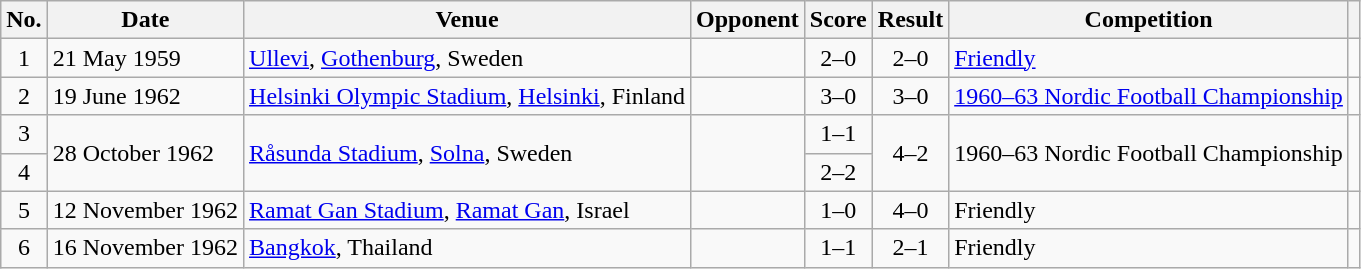<table class="wikitable sortable">
<tr>
<th scope="col">No.</th>
<th scope="col">Date</th>
<th scope="col">Venue</th>
<th scope="col">Opponent</th>
<th scope="col">Score</th>
<th scope="col">Result</th>
<th scope="col">Competition</th>
<th scope="col" class="unsortable"></th>
</tr>
<tr>
<td align="center">1</td>
<td>21 May 1959</td>
<td><a href='#'>Ullevi</a>, <a href='#'>Gothenburg</a>, Sweden</td>
<td></td>
<td align="center">2–0</td>
<td align="center">2–0</td>
<td><a href='#'>Friendly</a></td>
<td></td>
</tr>
<tr>
<td align="center">2</td>
<td>19 June 1962</td>
<td><a href='#'>Helsinki Olympic Stadium</a>, <a href='#'>Helsinki</a>, Finland</td>
<td></td>
<td align="center">3–0</td>
<td align="center">3–0</td>
<td><a href='#'>1960–63 Nordic Football Championship</a></td>
<td></td>
</tr>
<tr>
<td align="center">3</td>
<td rowspan="2">28 October 1962</td>
<td rowspan="2"><a href='#'>Råsunda Stadium</a>, <a href='#'>Solna</a>, Sweden</td>
<td rowspan="2"></td>
<td align="center">1–1</td>
<td rowspan="2" style="text-align:center">4–2</td>
<td rowspan="2">1960–63 Nordic Football Championship</td>
<td rowspan="2"></td>
</tr>
<tr>
<td align="center">4</td>
<td align="center">2–2</td>
</tr>
<tr>
<td align="center">5</td>
<td>12 November 1962</td>
<td><a href='#'>Ramat Gan Stadium</a>, <a href='#'>Ramat Gan</a>, Israel</td>
<td></td>
<td align="center">1–0</td>
<td align="center">4–0</td>
<td>Friendly</td>
<td></td>
</tr>
<tr>
<td align="center">6</td>
<td>16 November 1962</td>
<td><a href='#'>Bangkok</a>, Thailand</td>
<td></td>
<td align="center">1–1</td>
<td align="center">2–1</td>
<td>Friendly</td>
<td></td>
</tr>
</table>
